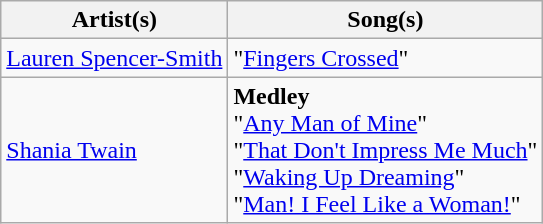<table class="wikitable plainrowheaders">
<tr>
<th scope="col">Artist(s)</th>
<th scope="col">Song(s)</th>
</tr>
<tr>
<td><a href='#'>Lauren Spencer-Smith</a></td>
<td>"<a href='#'>Fingers Crossed</a>"</td>
</tr>
<tr>
<td><a href='#'>Shania Twain</a></td>
<td><strong>Medley</strong><br>"<a href='#'>Any Man of Mine</a>"<br>"<a href='#'>That Don't Impress Me Much</a>"<br>"<a href='#'>Waking Up Dreaming</a>"<br>"<a href='#'>Man! I Feel Like a Woman!</a>"</td>
</tr>
</table>
